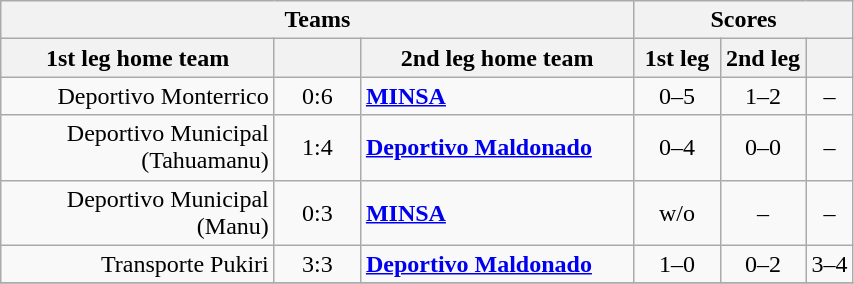<table class="wikitable" style="text-align: center;">
<tr>
<th colspan=3>Teams</th>
<th colspan=3>Scores</th>
</tr>
<tr>
<th width="175">1st leg home team</th>
<th width="50"></th>
<th width="175">2nd leg home team</th>
<th width="50">1st leg</th>
<th width="50">2nd leg</th>
<th></th>
</tr>
<tr>
<td align=right>Deportivo Monterrico</td>
<td>0:6</td>
<td align=left><strong><a href='#'>MINSA</a></strong></td>
<td>0–5</td>
<td>1–2</td>
<td>–</td>
</tr>
<tr>
<td align=right>Deportivo Municipal (Tahuamanu)</td>
<td>1:4</td>
<td align=left><strong><a href='#'>Deportivo Maldonado</a></strong></td>
<td>0–4</td>
<td>0–0</td>
<td>–</td>
</tr>
<tr>
<td align=right>Deportivo Municipal (Manu)</td>
<td>0:3</td>
<td align=left><strong><a href='#'>MINSA</a></strong></td>
<td>w/o</td>
<td>–</td>
<td>–</td>
</tr>
<tr>
<td align=right>Transporte Pukiri</td>
<td>3:3</td>
<td align=left><strong><a href='#'>Deportivo Maldonado</a></strong></td>
<td>1–0</td>
<td>0–2</td>
<td>3–4</td>
</tr>
<tr>
</tr>
</table>
